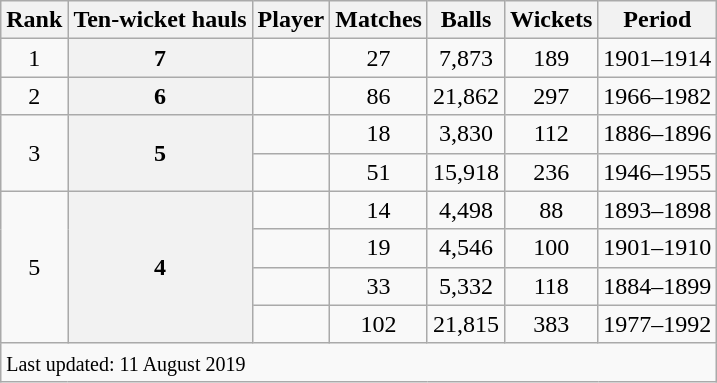<table class="wikitable plainrowheaders sortable">
<tr>
<th scope=col>Rank</th>
<th scope=col>Ten-wicket hauls</th>
<th scope=col>Player</th>
<th scope=col>Matches</th>
<th scope=col>Balls</th>
<th scope=col>Wickets</th>
<th scope=col>Period</th>
</tr>
<tr>
<td align=center>1</td>
<th scope=row style=text-align:center;>7</th>
<td></td>
<td align=center>27</td>
<td align=center>7,873</td>
<td align=center>189</td>
<td>1901–1914</td>
</tr>
<tr>
<td align=center>2</td>
<th scope=row style=text-align:center;>6</th>
<td></td>
<td align=center>86</td>
<td align=center>21,862</td>
<td align=center>297</td>
<td>1966–1982</td>
</tr>
<tr>
<td align=center rowspan=2>3</td>
<th scope=row style=text-align:center; rowspan=2>5</th>
<td></td>
<td align=center>18</td>
<td align=center>3,830</td>
<td align=center>112</td>
<td>1886–1896</td>
</tr>
<tr>
<td></td>
<td align=center>51</td>
<td align=center>15,918</td>
<td align=center>236</td>
<td>1946–1955</td>
</tr>
<tr>
<td align=center rowspan=4>5</td>
<th scope=row style=text-align:center; rowspan=4>4</th>
<td></td>
<td align=center>14</td>
<td align=center>4,498</td>
<td align=center>88</td>
<td>1893–1898</td>
</tr>
<tr>
<td></td>
<td align=center>19</td>
<td align=center>4,546</td>
<td align=center>100</td>
<td>1901–1910</td>
</tr>
<tr>
<td></td>
<td align=center>33</td>
<td align=center>5,332</td>
<td align=center>118</td>
<td>1884–1899</td>
</tr>
<tr>
<td></td>
<td align=center>102</td>
<td align=center>21,815</td>
<td align=center>383</td>
<td>1977–1992</td>
</tr>
<tr class=sortbottom>
<td colspan=7><small>Last updated: 11 August 2019</small></td>
</tr>
</table>
